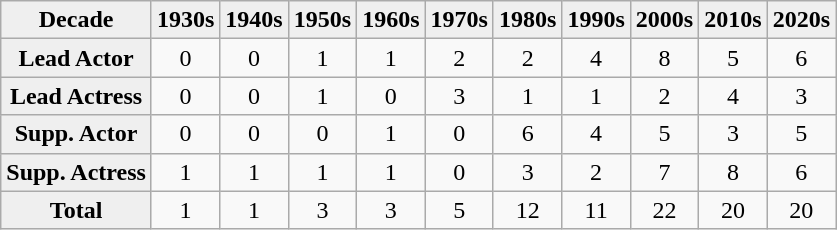<table class="wikitable" style="text-align:center;">
<tr>
<th style="background:#efefef;">Decade</th>
<th style="background:#efefef;">1930s</th>
<th style="background:#efefef;">1940s</th>
<th style="background:#efefef;">1950s</th>
<th style="background:#efefef;">1960s</th>
<th style="background:#efefef;">1970s</th>
<th style="background:#efefef;">1980s</th>
<th style="background:#efefef;">1990s</th>
<th style="background:#efefef;">2000s</th>
<th style="background:#efefef;">2010s</th>
<th style="background:#efefef;">2020s</th>
</tr>
<tr>
<th style="background:#efefef;">Lead Actor</th>
<td>0</td>
<td>0</td>
<td>1</td>
<td>1</td>
<td>2</td>
<td>2</td>
<td>4</td>
<td>8</td>
<td>5</td>
<td>6</td>
</tr>
<tr>
<th style="background:#efefef;">Lead Actress</th>
<td>0</td>
<td>0</td>
<td>1</td>
<td>0</td>
<td>3</td>
<td>1</td>
<td>1</td>
<td>2</td>
<td>4</td>
<td>3</td>
</tr>
<tr>
<th style="background:#efefef;">Supp. Actor</th>
<td>0</td>
<td>0</td>
<td>0</td>
<td>1</td>
<td>0</td>
<td>6</td>
<td>4</td>
<td>5</td>
<td>3</td>
<td>5</td>
</tr>
<tr>
<th style="background:#efefef;">Supp. Actress</th>
<td>1</td>
<td>1</td>
<td>1</td>
<td>1</td>
<td>0</td>
<td>3</td>
<td>2</td>
<td>7</td>
<td>8</td>
<td>6</td>
</tr>
<tr>
<th style="background:#efefef; font-weight:bold;">Total</th>
<td>1</td>
<td>1</td>
<td>3</td>
<td>3</td>
<td>5</td>
<td>12</td>
<td>11</td>
<td>22</td>
<td>20</td>
<td>20</td>
</tr>
</table>
